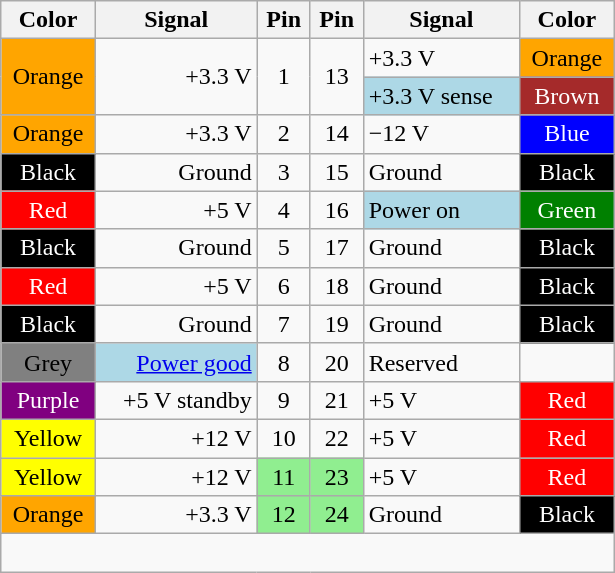<table class="wikitable" style="text-align:center; width:410px;">
<tr>
<th>Color</th>
<th>Signal</th>
<th>Pin</th>
<th>Pin</th>
<th>Signal</th>
<th>Color</th>
</tr>
<tr>
<td style="background:orange; color:black" rowspan="2">Orange</td>
<td style="text-align:right;" rowspan="2">+3.3 V</td>
<td rowspan="2">1</td>
<td rowspan="2">13</td>
<td style="text-align:left;">+3.3 V</td>
<td style="background:orange; color:black">Orange</td>
</tr>
<tr>
<td style="background:lightblue; color:black; text-align:left;">+3.3 V sense</td>
<td style="background:brown; color:white">Brown</td>
</tr>
<tr>
<td style="background:orange; color:black">Orange</td>
<td style="text-align:right;">+3.3 V</td>
<td>2</td>
<td>14</td>
<td style="text-align:left;">−12 V</td>
<td style="background:blue; color:white">Blue</td>
</tr>
<tr>
<td style="background:black; color:white">Black</td>
<td style="text-align:right;">Ground</td>
<td>3</td>
<td>15</td>
<td style="text-align:left;">Ground</td>
<td style="background:black; color: white">Black</td>
</tr>
<tr>
<td style="background:red; color:white">Red</td>
<td style="text-align:right;">+5 V</td>
<td>4</td>
<td>16</td>
<td style="background:lightblue; color:black; text-align:left;">Power on</td>
<td style="background:green; color:white">Green</td>
</tr>
<tr>
<td style="background:black; color:white">Black</td>
<td style="text-align:right;">Ground</td>
<td>5</td>
<td>17</td>
<td style="text-align:left;">Ground</td>
<td style="background:black; color:white">Black</td>
</tr>
<tr>
<td style="background:red; color:white">Red</td>
<td style="text-align:right;">+5 V</td>
<td>6</td>
<td>18</td>
<td style="text-align:left;">Ground</td>
<td style="background:black; color:white">Black</td>
</tr>
<tr>
<td style="background:black; color:white">Black</td>
<td style="text-align:right;">Ground</td>
<td>7</td>
<td>19</td>
<td style="text-align:left;">Ground</td>
<td style="background:black; color:white">Black</td>
</tr>
<tr>
<td style="background:gray; color:black">Grey</td>
<td style="text-align:right;background:lightblue; color:black"><a href='#'>Power good</a></td>
<td>8</td>
<td>20</td>
<td style="text-align:left;">Reserved</td>
<td></td>
</tr>
<tr>
<td style="background:purple; color:white">Purple</td>
<td style="text-align:right;">+5 V standby</td>
<td>9</td>
<td>21</td>
<td style="text-align:left;">+5 V</td>
<td style="background:red; color:white">Red</td>
</tr>
<tr>
<td style="background:yellow; color:black">Yellow</td>
<td style="text-align:right;">+12 V</td>
<td>10</td>
<td>22</td>
<td style="text-align:left;">+5 V</td>
<td style="background:red; color:white">Red</td>
</tr>
<tr>
<td style="background:yellow; color:black">Yellow</td>
<td style="text-align:right;">+12 V</td>
<td style="background:lightgreen; color:black;">11</td>
<td style="background:lightgreen; color:black;">23</td>
<td style="text-align:left;">+5 V</td>
<td style="background:red; color:white">Red</td>
</tr>
<tr>
<td style="background:orange; color:black">Orange</td>
<td style="text-align:right;">+3.3 V</td>
<td style="background:lightgreen; color:black;">12</td>
<td style="background:lightgreen; color:black;">24</td>
<td style="text-align:left;">Ground</td>
<td style="background:black; color:white">Black</td>
</tr>
<tr>
<td colspan="6" style="text-align:left;"><br></td>
</tr>
</table>
